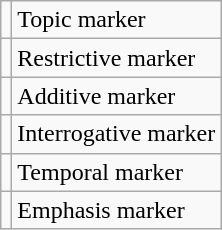<table class="wikitable">
<tr>
<td></td>
<td>Topic marker</td>
</tr>
<tr>
<td></td>
<td>Restrictive marker</td>
</tr>
<tr>
<td></td>
<td>Additive marker</td>
</tr>
<tr>
<td></td>
<td>Interrogative marker</td>
</tr>
<tr>
<td></td>
<td>Temporal marker</td>
</tr>
<tr>
<td></td>
<td>Emphasis marker</td>
</tr>
</table>
